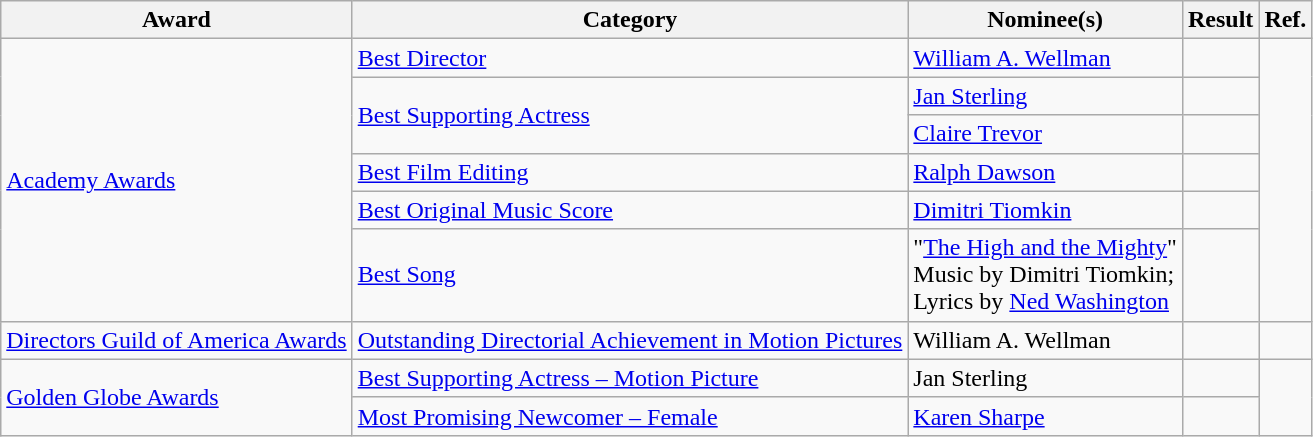<table class="wikitable plainrowheaders">
<tr>
<th>Award</th>
<th>Category</th>
<th>Nominee(s)</th>
<th>Result</th>
<th>Ref.</th>
</tr>
<tr>
<td rowspan="6"><a href='#'>Academy Awards</a></td>
<td><a href='#'>Best Director</a></td>
<td><a href='#'>William A. Wellman</a></td>
<td></td>
<td align="center" rowspan="6"></td>
</tr>
<tr>
<td rowspan="2"><a href='#'>Best Supporting Actress</a></td>
<td><a href='#'>Jan Sterling</a></td>
<td></td>
</tr>
<tr>
<td><a href='#'>Claire Trevor</a></td>
<td></td>
</tr>
<tr>
<td><a href='#'>Best Film Editing</a></td>
<td><a href='#'>Ralph Dawson</a></td>
<td></td>
</tr>
<tr>
<td><a href='#'>Best Original Music Score</a></td>
<td><a href='#'>Dimitri Tiomkin</a></td>
<td></td>
</tr>
<tr>
<td><a href='#'>Best Song</a></td>
<td>"<a href='#'>The High and the Mighty</a>" <br> Music by Dimitri Tiomkin; <br> Lyrics by <a href='#'>Ned Washington</a></td>
<td></td>
</tr>
<tr>
<td><a href='#'>Directors Guild of America Awards</a></td>
<td><a href='#'>Outstanding Directorial Achievement in Motion Pictures</a></td>
<td>William A. Wellman</td>
<td></td>
<td align="center"></td>
</tr>
<tr>
<td rowspan="2"><a href='#'>Golden Globe Awards</a></td>
<td><a href='#'>Best Supporting Actress – Motion Picture</a></td>
<td>Jan Sterling</td>
<td></td>
<td align="center" rowspan="2"></td>
</tr>
<tr>
<td><a href='#'>Most Promising Newcomer – Female</a></td>
<td><a href='#'>Karen Sharpe</a></td>
<td></td>
</tr>
</table>
